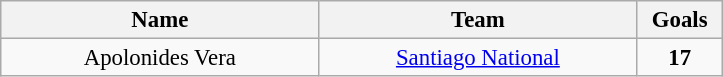<table class="wikitable" style="font-size:95%; text-align:center;">
<tr>
<th width="205">Name</th>
<th width="205">Team</th>
<th width="50">Goals</th>
</tr>
<tr>
<td> Apolonides Vera</td>
<td><a href='#'>Santiago National</a></td>
<td><strong>17</strong></td>
</tr>
</table>
